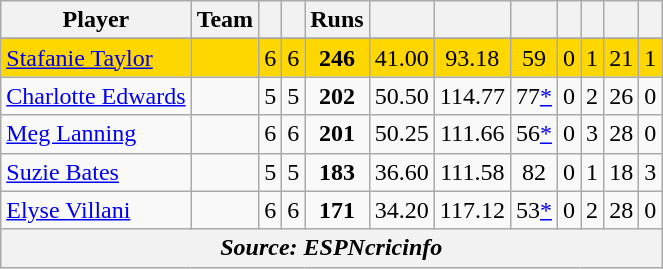<table class="wikitable sortable" style="text-align:center">
<tr>
<th class="unsortable">Player</th>
<th>Team</th>
<th></th>
<th></th>
<th>Runs</th>
<th></th>
<th></th>
<th></th>
<th></th>
<th></th>
<th></th>
<th></th>
</tr>
<tr>
</tr>
<tr style="background:gold">
<td style="text-align:left"><a href='#'>Stafanie Taylor</a></td>
<td style="text-align:left"></td>
<td>6</td>
<td>6</td>
<td><strong>246</strong></td>
<td>41.00</td>
<td>93.18</td>
<td>59</td>
<td>0</td>
<td>1</td>
<td>21</td>
<td>1</td>
</tr>
<tr>
<td style="text-align:left"><a href='#'>Charlotte Edwards</a></td>
<td style="text-align:left"></td>
<td>5</td>
<td>5</td>
<td><strong>202</strong></td>
<td>50.50</td>
<td>114.77</td>
<td>77<a href='#'>*</a></td>
<td>0</td>
<td>2</td>
<td>26</td>
<td>0</td>
</tr>
<tr>
<td style="text-align:left"><a href='#'>Meg Lanning</a></td>
<td style="text-align:left"></td>
<td>6</td>
<td>6</td>
<td><strong>201</strong></td>
<td>50.25</td>
<td>111.66</td>
<td>56<a href='#'>*</a></td>
<td>0</td>
<td>3</td>
<td>28</td>
<td>0</td>
</tr>
<tr>
<td style="text-align:left"><a href='#'>Suzie Bates</a></td>
<td style="text-align:left"></td>
<td>5</td>
<td>5</td>
<td><strong>183</strong></td>
<td>36.60</td>
<td>111.58</td>
<td>82</td>
<td>0</td>
<td>1</td>
<td>18</td>
<td>3</td>
</tr>
<tr>
<td style="text-align:left"><a href='#'>Elyse Villani</a></td>
<td style="text-align:left"></td>
<td>6</td>
<td>6</td>
<td><strong>171</strong></td>
<td>34.20</td>
<td>117.12</td>
<td>53<a href='#'>*</a></td>
<td>0</td>
<td>2</td>
<td>28</td>
<td>0</td>
</tr>
<tr>
<th colspan=12><em>Source: ESPNcricinfo</em></th>
</tr>
</table>
